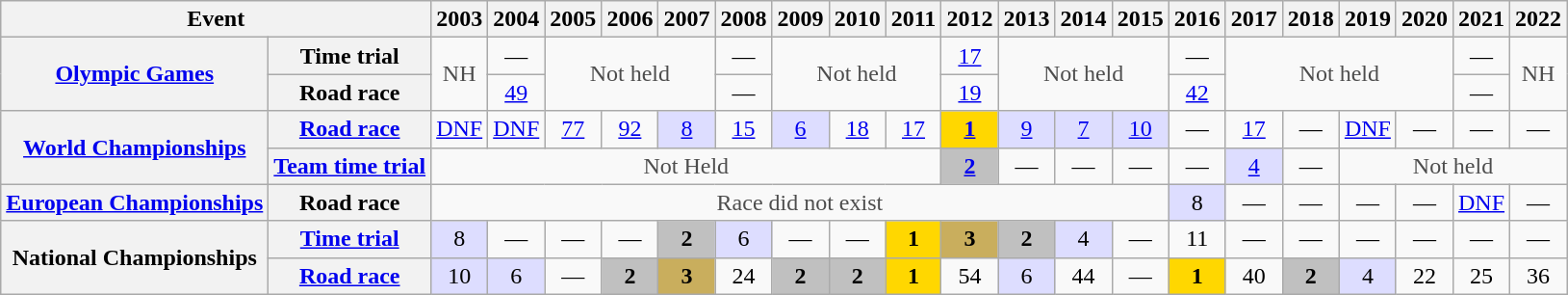<table class="wikitable plainrowheaders">
<tr>
<th scope="col" colspan=2>Event</th>
<th scope="col">2003</th>
<th scope="col">2004</th>
<th scope="col">2005</th>
<th scope="col">2006</th>
<th scope="col">2007</th>
<th scope="col">2008</th>
<th scope="col">2009</th>
<th scope="col">2010</th>
<th scope="col">2011</th>
<th scope="col">2012</th>
<th scope="col">2013</th>
<th scope="col">2014</th>
<th scope="col">2015</th>
<th scope="col">2016</th>
<th scope="col">2017</th>
<th scope="col">2018</th>
<th scope="col">2019</th>
<th scope="col">2020</th>
<th scope="col">2021</th>
<th scope="col">2022</th>
</tr>
<tr style="text-align:center;">
<th scope="row" rowspan=2> <a href='#'>Olympic Games</a></th>
<th scope="row">Time trial</th>
<td style="color:#4d4d4d;" rowspan=2>NH</td>
<td>—</td>
<td style="color:#4d4d4d;" colspan=3 rowspan=2>Not held</td>
<td>—</td>
<td style="color:#4d4d4d;" colspan=3 rowspan=2>Not held</td>
<td><a href='#'>17</a></td>
<td style="color:#4d4d4d;" colspan=3 rowspan=2>Not held</td>
<td>—</td>
<td style="color:#4d4d4d;" colspan=4 rowspan=2>Not held</td>
<td>—</td>
<td style="color:#4d4d4d;" rowspan=2>NH</td>
</tr>
<tr style="text-align:center;">
<th scope="row">Road race</th>
<td><a href='#'>49</a></td>
<td>—</td>
<td><a href='#'>19</a></td>
<td><a href='#'>42</a></td>
<td>—</td>
</tr>
<tr style="text-align:center;">
<th scope="row" rowspan=2> <a href='#'>World Championships</a></th>
<th scope="row"><a href='#'>Road race</a></th>
<td><a href='#'>DNF</a></td>
<td><a href='#'>DNF</a></td>
<td><a href='#'>77</a></td>
<td><a href='#'>92</a></td>
<td style="background:#ddf;"><a href='#'>8</a></td>
<td><a href='#'>15</a></td>
<td style="background:#ddf;"><a href='#'>6</a></td>
<td><a href='#'>18</a></td>
<td><a href='#'>17</a></td>
<td style="background:gold;"><a href='#'><strong>1</strong></a></td>
<td style="background:#ddf;"><a href='#'>9</a></td>
<td style="background:#ddf;"><a href='#'>7</a></td>
<td style="background:#ddf;"><a href='#'>10</a></td>
<td>—</td>
<td><a href='#'>17</a></td>
<td>—</td>
<td><a href='#'>DNF</a></td>
<td>—</td>
<td>—</td>
<td>—</td>
</tr>
<tr style="text-align:center;">
<th scope="row"><a href='#'>Team time trial</a></th>
<td style="color:#4d4d4d;" colspan=9>Not Held</td>
<th style="background:silver;"><a href='#'>2</a></th>
<td>—</td>
<td>—</td>
<td>—</td>
<td>—</td>
<td style="background:#ddf;"><a href='#'>4</a></td>
<td>—</td>
<td style="color:#4d4d4d;" colspan=4>Not held</td>
</tr>
<tr style="text-align:center;">
<th scope="row"> <a href='#'>European Championships</a></th>
<th scope="row">Road race</th>
<td style="color:#4d4d4d;" colspan=13>Race did not exist</td>
<td style="background:#ddf;">8</td>
<td>—</td>
<td>—</td>
<td>—</td>
<td>—</td>
<td><a href='#'>DNF</a></td>
<td>—</td>
</tr>
<tr style="text-align:center;">
<th scope="row" rowspan=2> National Championships</th>
<th scope="row"><a href='#'>Time trial</a></th>
<td style="background:#ddf;">8</td>
<td>—</td>
<td>—</td>
<td>—</td>
<th style="background:silver;">2</th>
<td style="background:#ddf;">6</td>
<td>—</td>
<td>—</td>
<th style="background:gold;">1</th>
<th style="background:#C9AE5D;">3</th>
<th style="background:silver;">2</th>
<td style="background:#ddf;">4</td>
<td>—</td>
<td>11</td>
<td>—</td>
<td>—</td>
<td>—</td>
<td>—</td>
<td>—</td>
<td>—</td>
</tr>
<tr style="text-align:center;">
<th scope="row"><a href='#'>Road race</a></th>
<td style="background:#ddf;">10</td>
<td style="background:#ddf;">6</td>
<td>—</td>
<th style="background:silver;">2</th>
<th style="background:#C9AE5D;">3</th>
<td>24</td>
<th style="background:silver;">2</th>
<th style="background:silver;">2</th>
<th style="background:gold;">1</th>
<td>54</td>
<td style="background:#ddf;">6</td>
<td>44</td>
<td>—</td>
<th style="background:gold;">1</th>
<td>40</td>
<th style="background:silver;">2</th>
<td style="background:#ddf;">4</td>
<td>22</td>
<td>25</td>
<td>36</td>
</tr>
</table>
